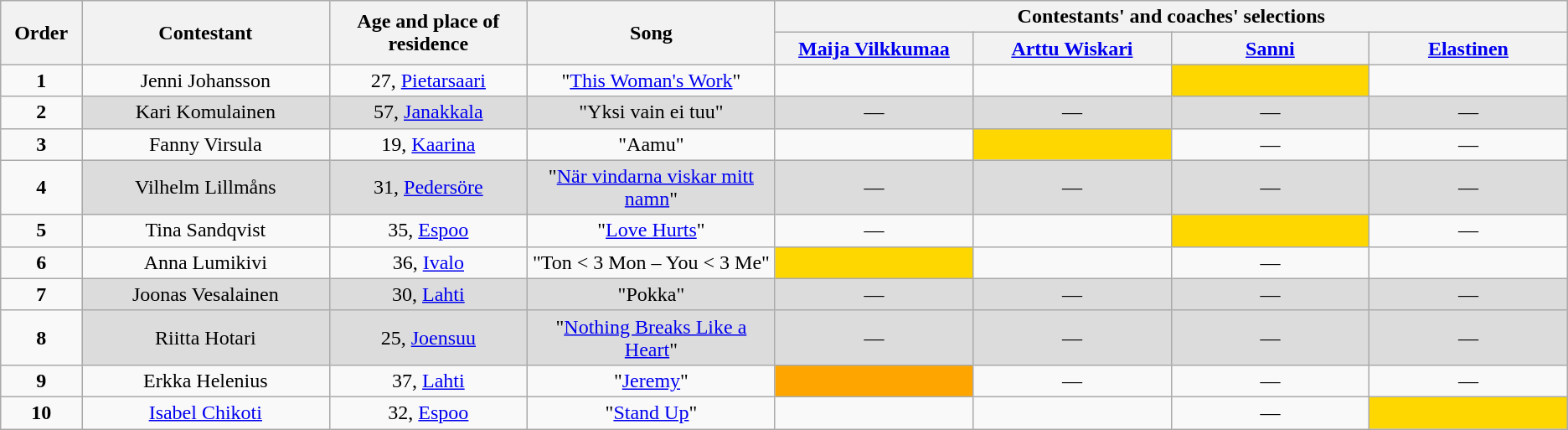<table class="wikitable" style="text-align:center;">
<tr>
<th rowspan="2" scope="col" style="width:02%;">Order</th>
<th rowspan="2" scope="col" style="width:10%;">Contestant</th>
<th rowspan="2" scope="col" style="width:08%;">Age and place of residence</th>
<th rowspan="2" scope="col" style="width:10%;">Song</th>
<th colspan="4" scope="col" style="width:20%;">Contestants' and coaches' selections</th>
</tr>
<tr>
<th style="width:08%;"><a href='#'>Maija Vilkkumaa</a></th>
<th style="width:08%;"><a href='#'>Arttu Wiskari</a></th>
<th style="width:08%;"><a href='#'>Sanni</a></th>
<th style="width:08%;"><a href='#'>Elastinen</a></th>
</tr>
<tr>
<td><strong>1</strong></td>
<td>Jenni Johansson</td>
<td>27, <a href='#'>Pietarsaari</a></td>
<td>"<a href='#'>This Woman's Work</a>"</td>
<td><strong></strong></td>
<td><strong></strong></td>
<td bgcolor="gold"><strong></strong></td>
<td><strong></strong></td>
</tr>
<tr>
<td><strong>2</strong></td>
<td style="background:#DCDCDC;">Kari Komulainen</td>
<td style="background:#DCDCDC;">57, <a href='#'>Janakkala</a></td>
<td style="background:#DCDCDC;">"Yksi vain ei tuu"</td>
<td style="background:#DCDCDC;">—</td>
<td style="background:#DCDCDC;">—</td>
<td style="background:#DCDCDC;">—</td>
<td style="background:#DCDCDC;">—</td>
</tr>
<tr>
<td><strong>3</strong></td>
<td>Fanny Virsula</td>
<td>19, <a href='#'>Kaarina</a></td>
<td>"Aamu"</td>
<td><strong></strong></td>
<td bgcolor="gold"><strong></strong></td>
<td>—</td>
<td>—</td>
</tr>
<tr>
<td><strong>4</strong></td>
<td style="background:#DCDCDC;">Vilhelm Lillmåns</td>
<td style="background:#DCDCDC;">31, <a href='#'>Pedersöre</a></td>
<td style="background:#DCDCDC;">"<a href='#'>När vindarna viskar mitt namn</a>"</td>
<td style="background:#DCDCDC;">—</td>
<td style="background:#DCDCDC;">—</td>
<td style="background:#DCDCDC;">—</td>
<td style="background:#DCDCDC;">—</td>
</tr>
<tr>
<td><strong>5</strong></td>
<td>Tina Sandqvist</td>
<td>35, <a href='#'>Espoo</a></td>
<td>"<a href='#'>Love Hurts</a>"</td>
<td>—</td>
<td><strong></strong></td>
<td bgcolor="gold"><strong></strong></td>
<td>—</td>
</tr>
<tr>
<td><strong>6</strong></td>
<td>Anna Lumikivi</td>
<td>36, <a href='#'>Ivalo</a></td>
<td>"Ton < 3 Mon – You < 3 Me"</td>
<td bgcolor="gold"><strong></strong></td>
<td><strong></strong></td>
<td>—</td>
<td><strong></strong></td>
</tr>
<tr>
<td><strong>7</strong></td>
<td style="background:#DCDCDC;">Joonas Vesalainen</td>
<td style="background:#DCDCDC;">30, <a href='#'>Lahti</a></td>
<td style="background:#DCDCDC;">"Pokka"</td>
<td style="background:#DCDCDC;">—</td>
<td style="background:#DCDCDC;">—</td>
<td style="background:#DCDCDC;">—</td>
<td style="background:#DCDCDC;">—</td>
</tr>
<tr>
<td><strong>8</strong></td>
<td style="background:#DCDCDC;">Riitta Hotari</td>
<td style="background:#DCDCDC;">25, <a href='#'>Joensuu</a></td>
<td style="background:#DCDCDC;">"<a href='#'>Nothing Breaks Like a Heart</a>"</td>
<td style="background:#DCDCDC;">—</td>
<td style="background:#DCDCDC;">—</td>
<td style="background:#DCDCDC;">—</td>
<td style="background:#DCDCDC;">—</td>
</tr>
<tr>
<td><strong>9</strong></td>
<td>Erkka Helenius</td>
<td>37, <a href='#'>Lahti</a></td>
<td>"<a href='#'>Jeremy</a>"</td>
<td bgcolor="orange"><strong></strong></td>
<td>—</td>
<td>—</td>
<td>—</td>
</tr>
<tr>
<td><strong>10</strong></td>
<td><a href='#'>Isabel Chikoti</a></td>
<td>32, <a href='#'>Espoo</a></td>
<td>"<a href='#'>Stand Up</a>"</td>
<td><strong></strong></td>
<td><strong></strong></td>
<td>—</td>
<td bgcolor="gold"><strong></strong></td>
</tr>
</table>
